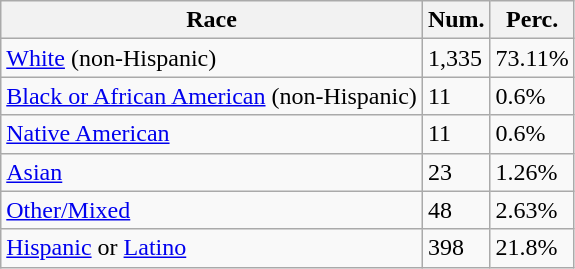<table class="wikitable">
<tr>
<th>Race</th>
<th>Num.</th>
<th>Perc.</th>
</tr>
<tr>
<td><a href='#'>White</a> (non-Hispanic)</td>
<td>1,335</td>
<td>73.11%</td>
</tr>
<tr>
<td><a href='#'>Black or African American</a> (non-Hispanic)</td>
<td>11</td>
<td>0.6%</td>
</tr>
<tr>
<td><a href='#'>Native American</a></td>
<td>11</td>
<td>0.6%</td>
</tr>
<tr>
<td><a href='#'>Asian</a></td>
<td>23</td>
<td>1.26%</td>
</tr>
<tr>
<td><a href='#'>Other/Mixed</a></td>
<td>48</td>
<td>2.63%</td>
</tr>
<tr>
<td><a href='#'>Hispanic</a> or <a href='#'>Latino</a></td>
<td>398</td>
<td>21.8%</td>
</tr>
</table>
